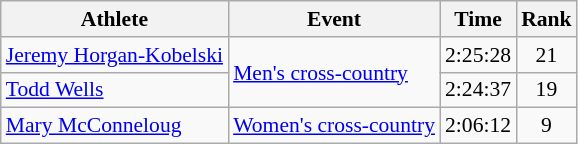<table class=wikitable style=font-size:90%;text-align:center>
<tr>
<th>Athlete</th>
<th>Event</th>
<th>Time</th>
<th>Rank</th>
</tr>
<tr>
<td align=left><a href='#'>Jeremy Horgan-Kobelski</a></td>
<td align=left rowspan=2><a href='#'>Men's cross-country</a></td>
<td>2:25:28</td>
<td>21</td>
</tr>
<tr>
<td align=left><a href='#'>Todd Wells</a></td>
<td>2:24:37</td>
<td>19</td>
</tr>
<tr>
<td align=left><a href='#'>Mary McConneloug</a></td>
<td align=left><a href='#'>Women's cross-country</a></td>
<td>2:06:12</td>
<td>9</td>
</tr>
</table>
